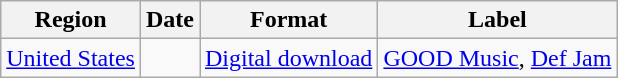<table class="wikitable">
<tr>
<th>Region</th>
<th>Date</th>
<th>Format</th>
<th>Label</th>
</tr>
<tr>
<td><a href='#'>United States</a></td>
<td></td>
<td><a href='#'>Digital download</a></td>
<td><a href='#'>GOOD Music</a>, <a href='#'>Def Jam</a></td>
</tr>
</table>
